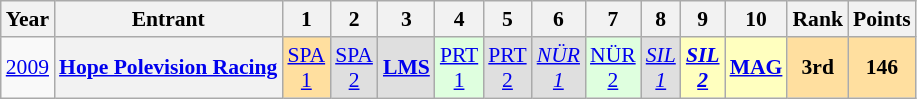<table class="wikitable" style="text-align:center; font-size:90%">
<tr>
<th>Year</th>
<th>Entrant</th>
<th>1</th>
<th>2</th>
<th>3</th>
<th>4</th>
<th>5</th>
<th>6</th>
<th>7</th>
<th>8</th>
<th>9</th>
<th>10</th>
<th>Rank</th>
<th>Points</th>
</tr>
<tr>
<td><a href='#'>2009</a></td>
<th><a href='#'>Hope Polevision Racing</a></th>
<td style="background:#FFDF9F;"><a href='#'>SPA<br>1</a><br></td>
<td style="background:#DFDFDF;"><a href='#'>SPA<br>2</a><br></td>
<td style="background:#DFDFDF;"><strong><a href='#'>LMS</a></strong><br></td>
<td style="background:#DFFFDF;"><a href='#'>PRT<br>1</a><br></td>
<td style="background:#DFDFDF;"><a href='#'>PRT<br>2</a><br></td>
<td style="background:#DFDFDF;"><em><a href='#'>NÜR<br>1</a></em><br></td>
<td style="background:#DFFFDF;"><a href='#'>NÜR<br>2</a><br></td>
<td style="background:#DFDFDF;"><em><a href='#'>SIL<br>1</a></em><br></td>
<td style="background:#FFFFBF;"><strong><em><a href='#'>SIL<br>2</a></em></strong><br></td>
<td style="background:#FFFFBF;"><strong><a href='#'>MAG</a></strong><br></td>
<th style="background:#FFDF9F;">3rd</th>
<th style="background:#FFDF9F;">146</th>
</tr>
</table>
